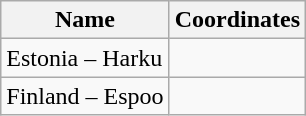<table class="wikitable sortable">
<tr>
<th>Name</th>
<th>Coordinates</th>
</tr>
<tr>
<td>Estonia – Harku</td>
<td></td>
</tr>
<tr>
<td>Finland – Espoo</td>
<td></td>
</tr>
</table>
